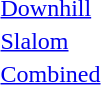<table>
<tr>
<td><a href='#'>Downhill</a></td>
<td></td>
<td></td>
<td></td>
</tr>
<tr>
<td><a href='#'>Slalom</a></td>
<td></td>
<td></td>
<td></td>
</tr>
<tr>
<td><a href='#'>Combined</a></td>
<td></td>
<td></td>
<td></td>
</tr>
</table>
